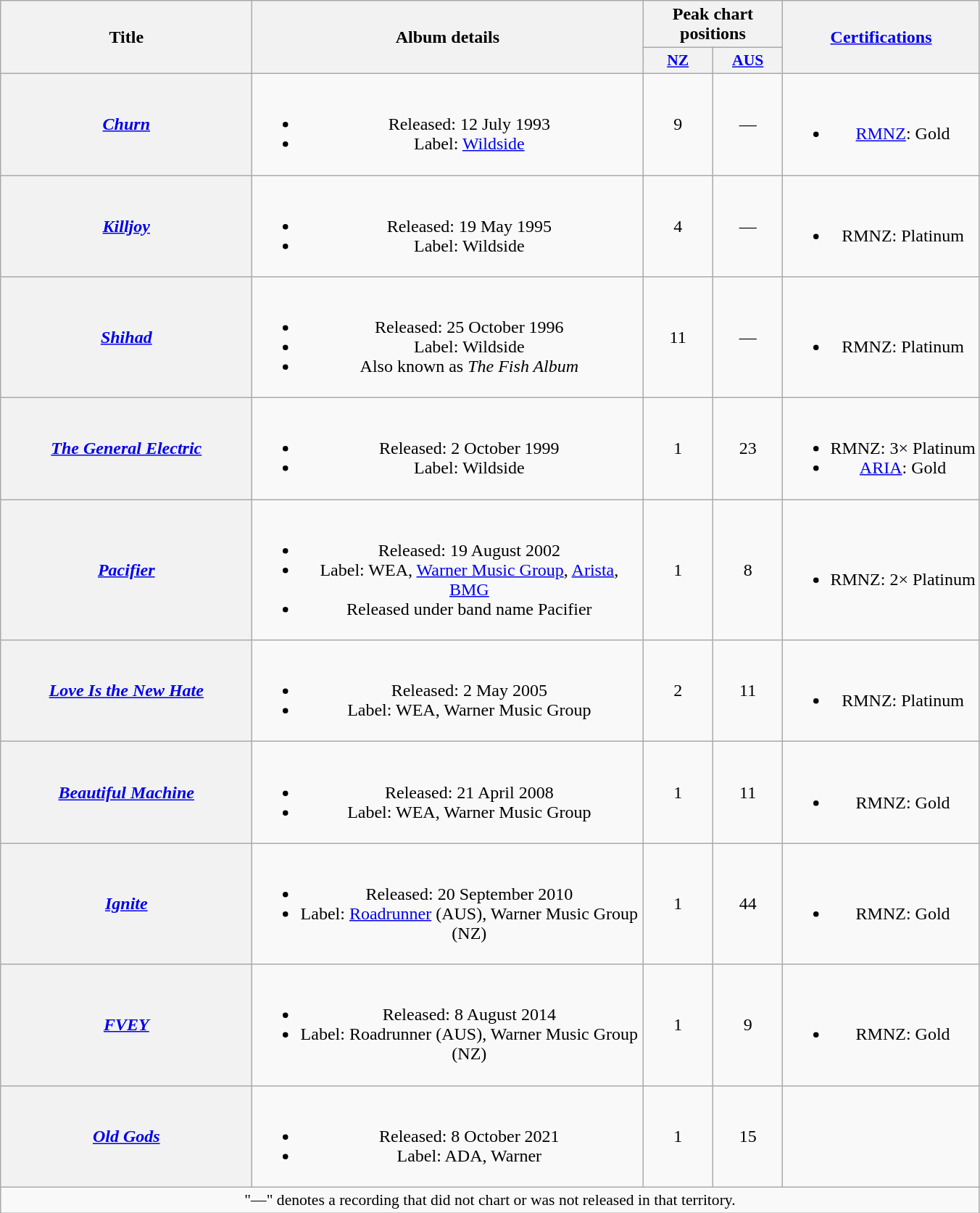<table class="wikitable plainrowheaders" style="text-align:center;" border="1">
<tr>
<th scope="col" rowspan="2" style="width:14em;">Title</th>
<th scope="col" rowspan="2" style="width:22em;">Album details</th>
<th scope="col" colspan="2">Peak chart positions</th>
<th scope="col" rowspan="2"><a href='#'>Certifications</a></th>
</tr>
<tr>
<th scope="col" style="width:4em;font-size:90%;"><a href='#'>NZ</a><br></th>
<th scope="col" style="width:4em;font-size:90%;"><a href='#'>AUS</a><br></th>
</tr>
<tr>
<th scope="row"><em><a href='#'>Churn</a></em></th>
<td><br><ul><li>Released: 12 July 1993</li><li>Label: <a href='#'>Wildside</a></li></ul></td>
<td>9</td>
<td>—</td>
<td><br><ul><li><a href='#'>RMNZ</a>: Gold</li></ul></td>
</tr>
<tr>
<th scope="row"><em><a href='#'>Killjoy</a></em></th>
<td><br><ul><li>Released: 19 May 1995</li><li>Label: Wildside</li></ul></td>
<td>4</td>
<td>—</td>
<td><br><ul><li>RMNZ: Platinum</li></ul></td>
</tr>
<tr>
<th scope="row"><em><a href='#'>Shihad</a></em></th>
<td><br><ul><li>Released: 25 October 1996</li><li>Label: Wildside</li><li>Also known as <em>The Fish Album</em></li></ul></td>
<td>11</td>
<td>—</td>
<td><br><ul><li>RMNZ: Platinum</li></ul></td>
</tr>
<tr>
<th scope="row"><em><a href='#'>The General Electric</a></em></th>
<td><br><ul><li>Released: 2 October 1999</li><li>Label: Wildside</li></ul></td>
<td>1</td>
<td>23</td>
<td><br><ul><li>RMNZ: 3× Platinum</li><li><a href='#'>ARIA</a>: Gold</li></ul></td>
</tr>
<tr>
<th scope="row"><em><a href='#'>Pacifier</a></em></th>
<td><br><ul><li>Released: 19 August 2002</li><li>Label: WEA, <a href='#'>Warner Music Group</a>, <a href='#'>Arista</a>, <a href='#'>BMG</a></li><li>Released under band name Pacifier</li></ul></td>
<td>1</td>
<td>8</td>
<td><br><ul><li>RMNZ: 2× Platinum</li></ul></td>
</tr>
<tr>
<th scope="row"><em><a href='#'>Love Is the New Hate</a></em></th>
<td><br><ul><li>Released: 2 May 2005</li><li>Label: WEA, Warner Music Group</li></ul></td>
<td>2</td>
<td>11</td>
<td><br><ul><li>RMNZ: Platinum</li></ul></td>
</tr>
<tr>
<th scope="row"><em><a href='#'>Beautiful Machine</a></em></th>
<td><br><ul><li>Released: 21 April 2008</li><li>Label: WEA, Warner Music Group</li></ul></td>
<td>1</td>
<td>11</td>
<td><br><ul><li>RMNZ: Gold</li></ul></td>
</tr>
<tr>
<th scope="row"><em><a href='#'>Ignite</a></em></th>
<td><br><ul><li>Released: 20 September 2010</li><li>Label: <a href='#'>Roadrunner</a> (AUS), Warner Music Group (NZ)</li></ul></td>
<td>1</td>
<td>44</td>
<td><br><ul><li>RMNZ: Gold</li></ul></td>
</tr>
<tr>
<th scope="row"><em><a href='#'>FVEY</a></em></th>
<td><br><ul><li>Released: 8 August 2014</li><li>Label: Roadrunner (AUS), Warner Music Group (NZ)</li></ul></td>
<td>1</td>
<td>9</td>
<td><br><ul><li>RMNZ: Gold</li></ul></td>
</tr>
<tr>
<th scope="row"><em><a href='#'>Old Gods</a></em></th>
<td><br><ul><li>Released: 8 October 2021</li><li>Label: ADA, Warner</li></ul></td>
<td>1</td>
<td>15</td>
<td></td>
</tr>
<tr>
<td colspan="5" style="font-size:90%">"—" denotes a recording that did not chart or was not released in that territory.</td>
</tr>
</table>
